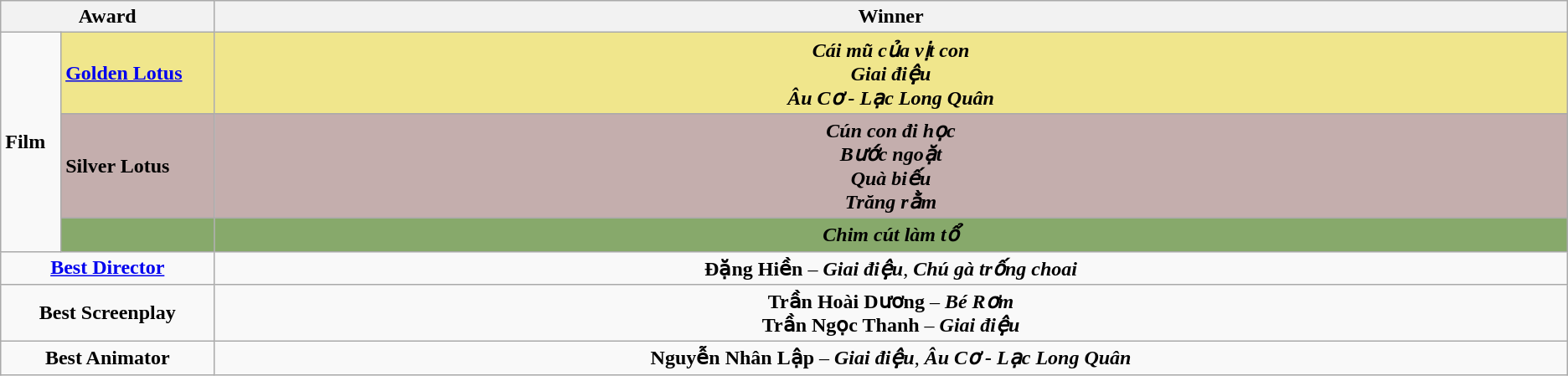<table class=wikitable>
<tr>
<th width="12%" colspan="2">Award</th>
<th width="76%">Winner</th>
</tr>
<tr>
<td rowspan="3"><strong>Film</strong></td>
<td style="background:#F0E68C"><strong><a href='#'>Golden Lotus</a></strong></td>
<td style="background:#F0E68C" align=center><strong><em>Cái mũ của vịt con</em></strong><br><strong><em>Giai điệu</em></strong><br><strong><em>Âu Cơ - Lạc Long Quân</em></strong></td>
</tr>
<tr>
<td style="background:#C4AEAD"><strong>Silver Lotus</strong></td>
<td style="background:#C4AEAD" align=center><strong><em>Cún con đi học</em></strong><br><strong><em>Bước ngoặt</em></strong><br><strong><em>Quà biếu</em></strong><br><strong><em>Trăng rằm</em></strong></td>
</tr>
<tr>
<td style="background:#87A96B"><strong></strong></td>
<td style="background:#87A96B" align=center><strong><em>Chim cút làm tổ</em></strong></td>
</tr>
<tr>
<td colspan="2" align=center><strong><a href='#'>Best Director</a></strong></td>
<td align=center><strong>Đặng Hiền</strong> – <strong><em>Giai điệu</em></strong>, <strong><em>Chú gà trống choai</em></strong></td>
</tr>
<tr>
<td colspan="2" align=center><strong>Best Screenplay</strong></td>
<td align=center><strong>Trần Hoài Dương</strong> – <strong><em>Bé Rơm</em></strong><br><strong>Trần Ngọc Thanh</strong> – <strong><em>Giai điệu</em></strong></td>
</tr>
<tr>
<td colspan="2" align=center><strong>Best Animator</strong></td>
<td align=center><strong>Nguyễn Nhân Lập</strong> – <strong><em>Giai điệu</em></strong>, <strong><em>Âu Cơ - Lạc Long Quân</em></strong></td>
</tr>
</table>
